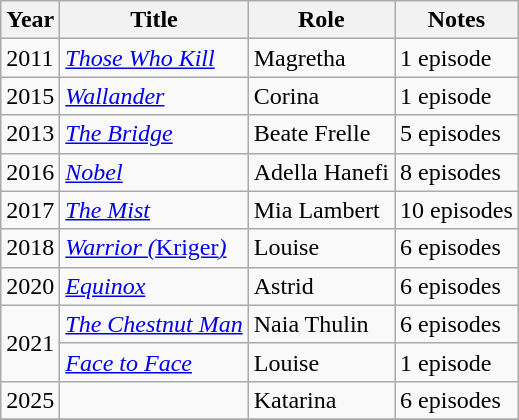<table class="wikitable sortable">
<tr>
<th>Year</th>
<th>Title</th>
<th>Role</th>
<th class="unsortable">Notes</th>
</tr>
<tr>
<td>2011</td>
<td><em><a href='#'>Those Who Kill</a></em></td>
<td>Magretha</td>
<td>1 episode</td>
</tr>
<tr>
<td>2015</td>
<td><em><a href='#'>Wallander</a></em></td>
<td>Corina</td>
<td>1 episode</td>
</tr>
<tr>
<td>2013</td>
<td><em><a href='#'>The Bridge</a></em></td>
<td>Beate Frelle</td>
<td>5 episodes</td>
</tr>
<tr>
<td>2016</td>
<td><em><a href='#'>Nobel</a></em></td>
<td>Adella Hanefi</td>
<td>8 episodes</td>
</tr>
<tr>
<td>2017</td>
<td><em><a href='#'>The Mist</a></em></td>
<td>Mia Lambert</td>
<td>10 episodes</td>
</tr>
<tr>
<td>2018</td>
<td><em><a href='#'>Warrior (</em>Kriger<em>)</a></em></td>
<td>Louise</td>
<td>6 episodes</td>
</tr>
<tr>
<td>2020</td>
<td><em><a href='#'>Equinox</a></em></td>
<td>Astrid</td>
<td>6 episodes</td>
</tr>
<tr>
<td rowspan="2">2021</td>
<td><em><a href='#'>The Chestnut Man</a></em></td>
<td>Naia Thulin</td>
<td>6 episodes</td>
</tr>
<tr>
<td><em><a href='#'>Face to Face</a></em></td>
<td>Louise</td>
<td>1 episode</td>
</tr>
<tr>
<td>2025</td>
<td><em></em></td>
<td>Katarina</td>
<td>6 episodes</td>
</tr>
<tr>
</tr>
</table>
